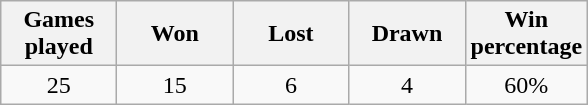<table class="wikitable" style="text-align:center">
<tr>
<th width="70">Games played</th>
<th width="70">Won</th>
<th width="70">Lost</th>
<th width="70">Drawn</th>
<th width="70">Win percentage</th>
</tr>
<tr>
<td>25</td>
<td>15</td>
<td>6</td>
<td>4</td>
<td>60%</td>
</tr>
</table>
